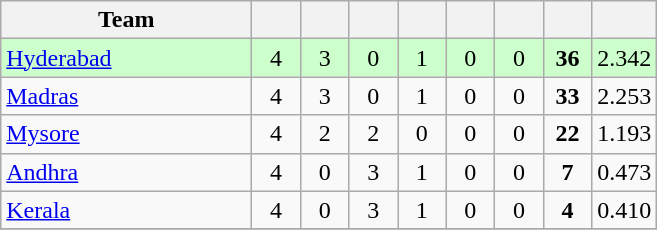<table class="wikitable" style="text-align:center">
<tr>
<th style="width:160px">Team</th>
<th style="width:25px"></th>
<th style="width:25px"></th>
<th style="width:25px"></th>
<th style="width:25px"></th>
<th style="width:25px"></th>
<th style="width:25px"></th>
<th style="width:25px"></th>
<th style="width:25px;"></th>
</tr>
<tr style="background:#cfc;">
<td style="text-align:left"><a href='#'>Hyderabad</a></td>
<td>4</td>
<td>3</td>
<td>0</td>
<td>1</td>
<td>0</td>
<td>0</td>
<td><strong>36</strong></td>
<td>2.342</td>
</tr>
<tr>
<td style="text-align:left"><a href='#'>Madras</a></td>
<td>4</td>
<td>3</td>
<td>0</td>
<td>1</td>
<td>0</td>
<td>0</td>
<td><strong>33</strong></td>
<td>2.253</td>
</tr>
<tr>
<td style="text-align:left"><a href='#'>Mysore</a></td>
<td>4</td>
<td>2</td>
<td>2</td>
<td>0</td>
<td>0</td>
<td>0</td>
<td><strong>22</strong></td>
<td>1.193</td>
</tr>
<tr>
<td style="text-align:left"><a href='#'>Andhra</a></td>
<td>4</td>
<td>0</td>
<td>3</td>
<td>1</td>
<td>0</td>
<td>0</td>
<td><strong>7</strong></td>
<td>0.473</td>
</tr>
<tr>
<td style="text-align:left"><a href='#'>Kerala</a></td>
<td>4</td>
<td>0</td>
<td>3</td>
<td>1</td>
<td>0</td>
<td>0</td>
<td><strong>4</strong></td>
<td>0.410</td>
</tr>
<tr>
</tr>
</table>
